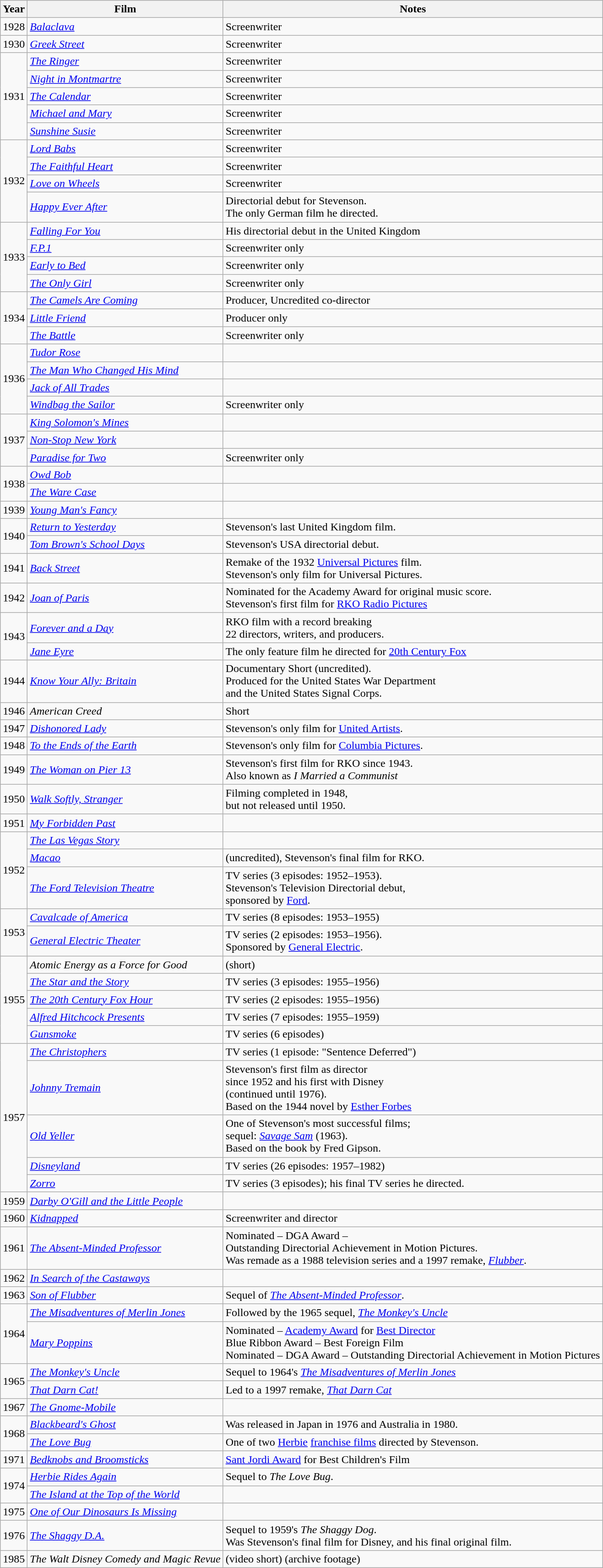<table class="wikitable">
<tr>
<th>Year</th>
<th>Film</th>
<th>Notes</th>
</tr>
<tr>
<td rowspan="1">1928</td>
<td><em><a href='#'>Balaclava</a></em></td>
<td>Screenwriter</td>
</tr>
<tr>
<td rowspan="1">1930</td>
<td><em><a href='#'>Greek Street</a></em></td>
<td>Screenwriter</td>
</tr>
<tr>
<td rowspan="5">1931</td>
<td><em><a href='#'>The Ringer</a></em></td>
<td>Screenwriter</td>
</tr>
<tr>
<td><em><a href='#'>Night in Montmartre</a></em></td>
<td>Screenwriter</td>
</tr>
<tr>
<td><em><a href='#'>The Calendar</a></em></td>
<td>Screenwriter</td>
</tr>
<tr>
<td><em><a href='#'>Michael and Mary</a></em></td>
<td>Screenwriter</td>
</tr>
<tr>
<td><em><a href='#'>Sunshine Susie </a></em></td>
<td>Screenwriter</td>
</tr>
<tr>
<td rowspan="4">1932</td>
<td><em><a href='#'>Lord Babs </a></em></td>
<td>Screenwriter</td>
</tr>
<tr>
<td><em><a href='#'>The Faithful Heart</a></em></td>
<td>Screenwriter</td>
</tr>
<tr>
<td><em><a href='#'>Love on Wheels</a></em></td>
<td>Screenwriter</td>
</tr>
<tr>
<td><em><a href='#'>Happy Ever After</a></em></td>
<td>Directorial debut for Stevenson.<br>The only German film he directed.</td>
</tr>
<tr>
<td rowspan="4">1933</td>
<td><em><a href='#'>Falling For You</a></em></td>
<td>His directorial debut in the United Kingdom</td>
</tr>
<tr>
<td><em><a href='#'>F.P.1</a></em></td>
<td>Screenwriter only</td>
</tr>
<tr>
<td><em><a href='#'>Early to Bed</a></em></td>
<td>Screenwriter only</td>
</tr>
<tr>
<td><em><a href='#'>The Only Girl</a></em></td>
<td>Screenwriter only</td>
</tr>
<tr>
<td rowspan="3">1934</td>
<td><em><a href='#'>The Camels Are Coming</a></em></td>
<td>Producer, Uncredited co-director</td>
</tr>
<tr>
<td><em><a href='#'>Little Friend</a></em></td>
<td>Producer only</td>
</tr>
<tr>
<td><em><a href='#'>The Battle</a></em></td>
<td>Screenwriter only</td>
</tr>
<tr>
<td rowspan="4">1936</td>
<td><em><a href='#'>Tudor Rose</a></em></td>
<td></td>
</tr>
<tr>
<td><em><a href='#'>The Man Who Changed His Mind</a></em></td>
<td></td>
</tr>
<tr>
<td><em><a href='#'>Jack of All Trades</a></em></td>
<td></td>
</tr>
<tr>
<td><em><a href='#'>Windbag the Sailor</a></em></td>
<td>Screenwriter only</td>
</tr>
<tr>
<td rowspan="3">1937</td>
<td><em><a href='#'>King Solomon's Mines</a></em></td>
<td></td>
</tr>
<tr>
<td><em><a href='#'>Non-Stop New York</a></em></td>
<td></td>
</tr>
<tr>
<td><em><a href='#'>Paradise for Two</a></em></td>
<td>Screenwriter only</td>
</tr>
<tr>
<td rowspan="2">1938</td>
<td><em><a href='#'>Owd Bob</a></em></td>
<td></td>
</tr>
<tr>
<td><em><a href='#'>The Ware Case</a></em></td>
<td></td>
</tr>
<tr>
<td rowspan="1">1939</td>
<td><em><a href='#'>Young Man's Fancy</a></em></td>
<td></td>
</tr>
<tr>
<td rowspan="2">1940</td>
<td><em><a href='#'>Return to Yesterday</a></em></td>
<td>Stevenson's last United Kingdom film.</td>
</tr>
<tr>
<td><em><a href='#'>Tom Brown's School Days</a></em></td>
<td>Stevenson's USA directorial debut.</td>
</tr>
<tr>
<td rowspan="1">1941</td>
<td><em><a href='#'>Back Street</a></em></td>
<td>Remake of the 1932 <a href='#'>Universal Pictures</a> film.<br>Stevenson's only film for Universal Pictures.</td>
</tr>
<tr>
<td rowspan="1">1942</td>
<td><em><a href='#'>Joan of Paris</a></em></td>
<td>Nominated for the Academy Award for original music score.<br>Stevenson's first film for <a href='#'>RKO Radio Pictures</a></td>
</tr>
<tr>
<td rowspan="2">1943</td>
<td><em><a href='#'>Forever and a Day</a></em></td>
<td>RKO film with a record breaking<br>22 directors, writers, and producers.</td>
</tr>
<tr>
<td><em><a href='#'>Jane Eyre</a></em></td>
<td>The only feature film he directed for <a href='#'>20th Century Fox</a></td>
</tr>
<tr>
<td rowspan="1">1944</td>
<td><em><a href='#'>Know Your Ally: Britain</a></em></td>
<td>Documentary Short (uncredited).<br>Produced for the United States War Department<br>and the United States Signal Corps.</td>
</tr>
<tr>
<td rowspan="1">1946</td>
<td><em>American Creed</em></td>
<td>Short</td>
</tr>
<tr>
<td rowspan="1">1947</td>
<td><em><a href='#'>Dishonored Lady</a></em></td>
<td>Stevenson's only film for <a href='#'>United Artists</a>.</td>
</tr>
<tr>
<td rowspan="1">1948</td>
<td><em><a href='#'>To the Ends of the Earth</a></em></td>
<td>Stevenson's only film for <a href='#'>Columbia Pictures</a>.</td>
</tr>
<tr>
<td rowspan="1">1949</td>
<td><em><a href='#'>The Woman on Pier 13</a></em></td>
<td>Stevenson's first film for RKO since 1943.<br>Also known as <em>I Married a Communist</em></td>
</tr>
<tr>
<td rowspan="1">1950</td>
<td><em><a href='#'>Walk Softly, Stranger</a></em></td>
<td>Filming completed in 1948,<br>but not released until 1950.</td>
</tr>
<tr>
<td rowspan="1">1951</td>
<td><em><a href='#'>My Forbidden Past</a></em></td>
<td></td>
</tr>
<tr>
<td rowspan="3">1952</td>
<td><em><a href='#'>The Las Vegas Story</a></em></td>
<td></td>
</tr>
<tr>
<td><em><a href='#'>Macao</a></em></td>
<td>(uncredited), Stevenson's final film for RKO.</td>
</tr>
<tr>
<td><em><a href='#'>The Ford Television Theatre</a></em></td>
<td>TV series (3 episodes: 1952–1953).<br>Stevenson's Television Directorial debut,<br>sponsored by <a href='#'>Ford</a>.</td>
</tr>
<tr>
<td rowspan="2">1953</td>
<td><em><a href='#'>Cavalcade of America</a></em></td>
<td>TV series (8 episodes: 1953–1955)</td>
</tr>
<tr>
<td><em><a href='#'>General Electric Theater</a></em></td>
<td>TV series (2 episodes: 1953–1956).<br>Sponsored by <a href='#'>General Electric</a>.</td>
</tr>
<tr>
<td rowspan="5">1955</td>
<td><em>Atomic Energy as a Force for Good</em></td>
<td>(short)</td>
</tr>
<tr>
<td><em><a href='#'>The Star and the Story</a></em></td>
<td>TV series (3 episodes: 1955–1956)</td>
</tr>
<tr>
<td><em><a href='#'>The 20th Century Fox Hour</a></em></td>
<td>TV series (2 episodes: 1955–1956)</td>
</tr>
<tr>
<td><em><a href='#'>Alfred Hitchcock Presents</a></em></td>
<td>TV series (7 episodes: 1955–1959)</td>
</tr>
<tr>
<td><em><a href='#'>Gunsmoke</a></em></td>
<td>TV series (6 episodes)</td>
</tr>
<tr>
<td rowspan="5">1957</td>
<td><em><a href='#'>The Christophers</a></em></td>
<td>TV series (1 episode: "Sentence Deferred")</td>
</tr>
<tr>
<td><em><a href='#'>Johnny Tremain</a></em></td>
<td>Stevenson's first film as director<br>since 1952 and his first with Disney<br>(continued until 1976).<br>Based on the 1944 novel by <a href='#'>Esther Forbes</a></td>
</tr>
<tr>
<td><em><a href='#'>Old Yeller</a></em></td>
<td>One of Stevenson's most successful films;<br>sequel: <em><a href='#'>Savage Sam</a></em> (1963).<br>Based on the book by Fred Gipson.</td>
</tr>
<tr>
<td><em><a href='#'>Disneyland</a></em></td>
<td>TV series (26 episodes: 1957–1982)</td>
</tr>
<tr>
<td><em><a href='#'>Zorro</a></em></td>
<td>TV series (3 episodes); his final TV series he directed.</td>
</tr>
<tr>
<td rowspan="1">1959</td>
<td><em><a href='#'>Darby O'Gill and the Little People</a></em></td>
<td></td>
</tr>
<tr>
<td rowspan="1">1960</td>
<td><em><a href='#'>Kidnapped</a></em></td>
<td>Screenwriter and director</td>
</tr>
<tr>
<td rowspan="1">1961</td>
<td><em><a href='#'>The Absent-Minded Professor</a></em></td>
<td>Nominated – DGA Award –<br>Outstanding Directorial Achievement in Motion Pictures.<br>Was remade as a 1988 television series and a 1997 remake, <em><a href='#'>Flubber</a></em>.<br></td>
</tr>
<tr>
<td rowspan="1">1962</td>
<td><em><a href='#'>In Search of the Castaways</a></em></td>
<td></td>
</tr>
<tr>
<td rowspan="1">1963</td>
<td><em><a href='#'>Son of Flubber</a></em></td>
<td>Sequel of<em> <a href='#'>The Absent-Minded Professor</a></em>.</td>
</tr>
<tr>
<td rowspan="2">1964</td>
<td><em><a href='#'>The Misadventures of Merlin Jones</a></em></td>
<td>Followed by the 1965 sequel, <em><a href='#'>The Monkey's Uncle</a></em></td>
</tr>
<tr>
<td><em><a href='#'>Mary Poppins</a></em></td>
<td>Nominated – <a href='#'>Academy Award</a> for <a href='#'>Best Director</a><br>Blue Ribbon Award – Best Foreign Film<br>Nominated – DGA Award – Outstanding Directorial Achievement in Motion Pictures</td>
</tr>
<tr>
<td rowspan="2">1965</td>
<td><em><a href='#'>The Monkey's Uncle</a></em></td>
<td>Sequel to 1964's <em><a href='#'>The Misadventures of Merlin Jones</a></em></td>
</tr>
<tr>
<td><em><a href='#'>That Darn Cat!</a></em></td>
<td>Led to a 1997 remake, <em><a href='#'>That Darn Cat</a></em></td>
</tr>
<tr>
<td rowspan="1">1967</td>
<td><em><a href='#'>The Gnome-Mobile</a></em></td>
<td></td>
</tr>
<tr>
<td rowspan="2">1968</td>
<td><em><a href='#'>Blackbeard's Ghost</a></em></td>
<td>Was released in Japan in 1976 and Australia in 1980.</td>
</tr>
<tr>
<td><em><a href='#'>The Love Bug</a></em></td>
<td>One of two <a href='#'>Herbie</a> <a href='#'>franchise films</a> directed by Stevenson.</td>
</tr>
<tr>
<td rowspan="1">1971</td>
<td><em><a href='#'>Bedknobs and Broomsticks</a></em></td>
<td><a href='#'>Sant Jordi Award</a> for Best Children's Film</td>
</tr>
<tr>
<td rowspan="2">1974</td>
<td><em><a href='#'>Herbie Rides Again</a></em></td>
<td>Sequel to <em>The Love Bug</em>.</td>
</tr>
<tr>
<td><em><a href='#'>The Island at the Top of the World</a></em></td>
<td></td>
</tr>
<tr>
<td rowspan="1">1975</td>
<td><em><a href='#'>One of Our Dinosaurs Is Missing</a></em></td>
<td></td>
</tr>
<tr>
<td rowspan="1">1976</td>
<td><em><a href='#'>The Shaggy D.A.</a></em></td>
<td>Sequel to 1959's <em>The Shaggy Dog</em>.<br>Was Stevenson's final film for Disney, and his final original film.</td>
</tr>
<tr>
<td rowspan="1">1985</td>
<td><em>The Walt Disney Comedy and Magic Revue</em></td>
<td>(video short) (archive footage)</td>
</tr>
</table>
